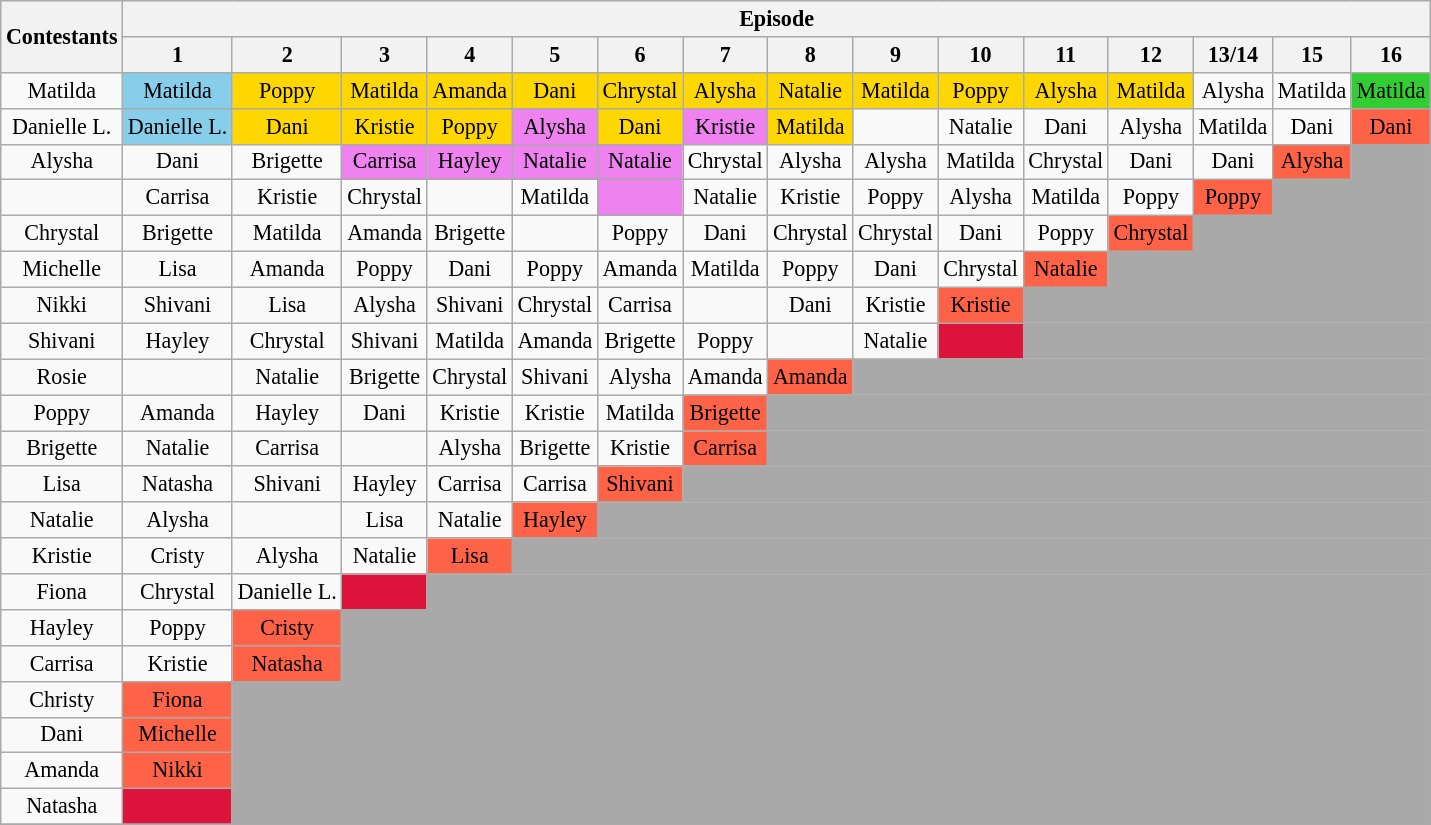<table class="wikitable" style="text-align:center; font-size:92%">
<tr>
<th rowspan="2">Contestants</th>
<th colspan="16">Episode</th>
</tr>
<tr>
<th>1</th>
<th>2</th>
<th>3</th>
<th>4</th>
<th>5</th>
<th>6</th>
<th>7</th>
<th>8</th>
<th>9</th>
<th>10</th>
<th>11</th>
<th>12</th>
<th>13/14</th>
<th>15</th>
<th>16</th>
</tr>
<tr>
<td>Matilda</td>
<td bgcolor="skyblue">Matilda</td>
<td bgcolor="gold">Poppy</td>
<td bgcolor="gold">Matilda</td>
<td bgcolor="gold">Amanda</td>
<td bgcolor="gold">Dani</td>
<td bgcolor="gold">Chrystal</td>
<td bgcolor="gold">Alysha</td>
<td bgcolor="gold">Natalie</td>
<td bgcolor="gold">Matilda</td>
<td bgcolor="gold">Poppy</td>
<td bgcolor="gold">Alysha</td>
<td bgcolor="gold">Matilda</td>
<td>Alysha</td>
<td>Matilda</td>
<td bgcolor="limegreen">Matilda</td>
</tr>
<tr>
<td>Danielle L.</td>
<td bgcolor="skyblue">Danielle L.</td>
<td bgcolor="gold">Dani</td>
<td bgcolor="gold">Kristie</td>
<td bgcolor="gold">Poppy</td>
<td bgcolor="violet">Alysha</td>
<td bgcolor="gold">Dani</td>
<td bgcolor="violet">Kristie</td>
<td bgcolor="gold">Matilda</td>
<td></td>
<td>Natalie</td>
<td>Dani</td>
<td>Alysha</td>
<td>Matilda</td>
<td>Dani</td>
<td bgcolor="tomato">Dani</td>
</tr>
<tr>
<td>Alysha</td>
<td>Dani</td>
<td>Brigette</td>
<td bgcolor="violet">Carrisa</td>
<td bgcolor="violet">Hayley</td>
<td bgcolor="violet">Natalie</td>
<td bgcolor="violet">Natalie</td>
<td>Chrystal</td>
<td>Alysha</td>
<td>Alysha</td>
<td>Matilda</td>
<td>Chrystal</td>
<td>Dani</td>
<td>Dani</td>
<td bgcolor="tomato">Alysha</td>
<td bgcolor="darkgray" colspan=8></td>
</tr>
<tr>
<td></td>
<td>Carrisa</td>
<td>Kristie</td>
<td>Chrystal</td>
<td></td>
<td>Matilda</td>
<td bgcolor="violet"></td>
<td>Natalie</td>
<td>Kristie</td>
<td>Poppy</td>
<td>Alysha</td>
<td>Matilda</td>
<td>Poppy</td>
<td bgcolor="tomato">Poppy</td>
<td bgcolor="darkgray" colspan=8></td>
</tr>
<tr>
<td>Chrystal</td>
<td>Brigette</td>
<td>Matilda</td>
<td>Amanda</td>
<td>Brigette</td>
<td></td>
<td>Poppy</td>
<td>Dani</td>
<td>Chrystal</td>
<td>Chrystal</td>
<td>Dani</td>
<td>Poppy</td>
<td bgcolor="tomato">Chrystal</td>
<td bgcolor="darkgray" colspan=8></td>
</tr>
<tr>
<td>Michelle</td>
<td>Lisa</td>
<td>Amanda</td>
<td>Poppy</td>
<td>Dani</td>
<td>Poppy</td>
<td>Amanda</td>
<td>Matilda</td>
<td>Poppy</td>
<td>Dani</td>
<td>Chrystal</td>
<td bgcolor="tomato">Natalie</td>
<td bgcolor="darkgray" colspan=8></td>
</tr>
<tr>
<td>Nikki</td>
<td>Shivani</td>
<td>Lisa</td>
<td>Alysha</td>
<td>Shivani</td>
<td>Chrystal</td>
<td>Carrisa</td>
<td></td>
<td>Dani</td>
<td>Kristie</td>
<td bgcolor="tomato">Kristie</td>
<td bgcolor="darkgray" colspan=8></td>
</tr>
<tr>
<td>Shivani</td>
<td>Hayley</td>
<td>Chrystal</td>
<td>Shivani</td>
<td>Matilda</td>
<td>Amanda</td>
<td>Brigette</td>
<td>Poppy</td>
<td></td>
<td>Natalie</td>
<td bgcolor="crimson"></td>
<td bgcolor="darkgray" colspan=8></td>
</tr>
<tr>
<td>Rosie</td>
<td></td>
<td>Natalie</td>
<td>Brigette</td>
<td>Chrystal</td>
<td>Shivani</td>
<td>Alysha</td>
<td>Amanda</td>
<td bgcolor="tomato">Amanda</td>
<td bgcolor="darkgray" colspan=8></td>
</tr>
<tr>
<td>Poppy</td>
<td>Amanda</td>
<td>Hayley</td>
<td>Dani</td>
<td>Kristie</td>
<td>Kristie</td>
<td>Matilda</td>
<td bgcolor="tomato">Brigette</td>
<td bgcolor="darkgray" colspan=8></td>
</tr>
<tr>
<td>Brigette</td>
<td>Natalie</td>
<td>Carrisa</td>
<td></td>
<td>Alysha</td>
<td>Brigette</td>
<td>Kristie</td>
<td bgcolor="tomato">Carrisa</td>
<td bgcolor="darkgray" colspan=8></td>
</tr>
<tr>
<td>Lisa</td>
<td>Natasha</td>
<td>Shivani</td>
<td>Hayley</td>
<td>Carrisa</td>
<td>Carrisa</td>
<td bgcolor="tomato">Shivani</td>
<td bgcolor="darkgray" colspan=14></td>
</tr>
<tr>
<td>Natalie</td>
<td>Alysha</td>
<td></td>
<td>Lisa</td>
<td>Natalie</td>
<td bgcolor="tomato">Hayley</td>
<td bgcolor="darkgray" colspan=14></td>
</tr>
<tr>
<td>Kristie</td>
<td>Cristy</td>
<td>Alysha</td>
<td>Natalie</td>
<td bgcolor="tomato">Lisa</td>
<td bgcolor="darkgray" colspan=14></td>
</tr>
<tr>
<td>Fiona</td>
<td>Chrystal</td>
<td>Danielle L.</td>
<td bgcolor="crimson"></td>
<td bgcolor="darkgray" colspan=14></td>
</tr>
<tr>
<td>Hayley</td>
<td>Poppy</td>
<td bgcolor="tomato">Cristy</td>
<td bgcolor="darkgray" colspan=15></td>
</tr>
<tr>
<td>Carrisa</td>
<td>Kristie</td>
<td bgcolor="tomato">Natasha</td>
<td bgcolor="darkgray" colspan=16></td>
</tr>
<tr>
<td>Christy</td>
<td bgcolor="tomato">Fiona</td>
<td bgcolor="darkgray" colspan=16></td>
</tr>
<tr>
<td>Dani</td>
<td bgcolor="tomato">Michelle</td>
<td bgcolor="darkgray" colspan=16></td>
</tr>
<tr>
<td>Amanda</td>
<td bgcolor="tomato">Nikki</td>
<td bgcolor="darkgray" colspan=16></td>
</tr>
<tr>
<td>Natasha</td>
<td bgcolor="crimson"></td>
<td bgcolor="darkgray" colspan=16></td>
</tr>
<tr>
</tr>
</table>
